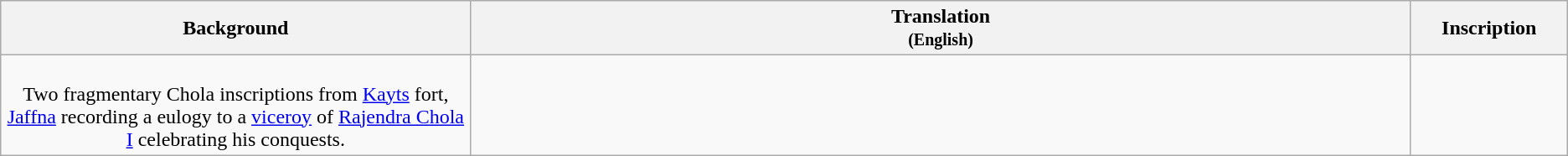<table class="wikitable centre">
<tr>
<th scope="col" align=left>Background<br></th>
<th>Translation<br><small>(English)</small></th>
<th>Inscription<br></th>
</tr>
<tr>
<td align=center width="30%"><br>Two fragmentary Chola inscriptions from <a href='#'>Kayts</a> fort, <a href='#'>Jaffna</a> recording a eulogy to a <a href='#'>viceroy</a> of <a href='#'>Rajendra Chola I</a> celebrating his conquests.</td>
<td align=left><br></td>
<td align=center width="10%"><br></td>
</tr>
</table>
